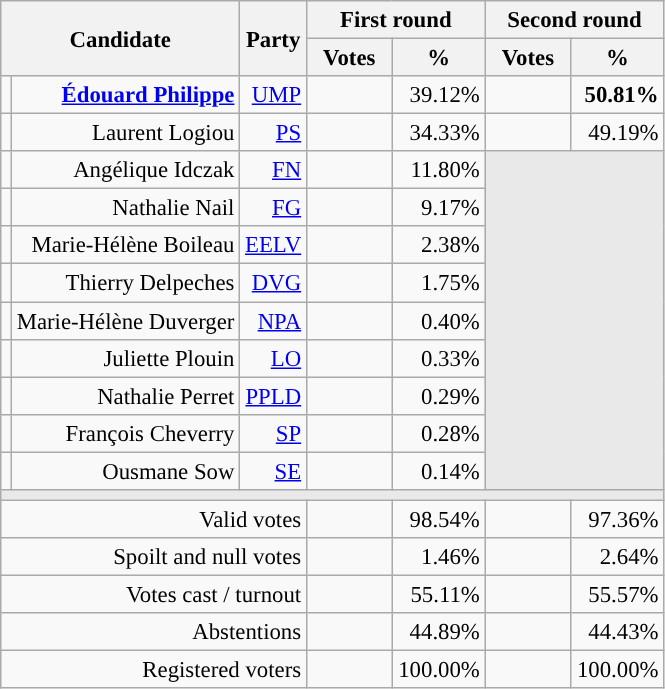<table class="wikitable" style="text-align:right;font-size:95%;">
<tr>
<th rowspan=2 colspan=2>Candidate</th>
<th rowspan=2 colspan=1>Party</th>
<th colspan=2>First round</th>
<th colspan=2>Second round</th>
</tr>
<tr>
<th style="width:50px;">Votes</th>
<th style="width:55px;">%</th>
<th style="width:50px;">Votes</th>
<th style="width:55px;">%</th>
</tr>
<tr>
<td style="color:inherit;background-color:"></td>
<td><strong><a href='#'>Édouard Philippe</a></strong></td>
<td><a href='#'>UMP</a></td>
<td></td>
<td>39.12%</td>
<td><strong></strong></td>
<td><strong>50.81%</strong></td>
</tr>
<tr>
<td style="color:inherit;background-color:"></td>
<td>Laurent Logiou</td>
<td><a href='#'>PS</a></td>
<td></td>
<td>34.33%</td>
<td></td>
<td>49.19%</td>
</tr>
<tr>
<td style="color:inherit;background-color:"></td>
<td>Angélique Idczak</td>
<td><a href='#'>FN</a></td>
<td></td>
<td>11.80%</td>
<td colspan=7 rowspan=9 style="background-color:#E9E9E9;"></td>
</tr>
<tr>
<td style="color:inherit;background-color:"></td>
<td>Nathalie Nail</td>
<td><a href='#'>FG</a></td>
<td></td>
<td>9.17%</td>
</tr>
<tr>
<td style="color:inherit;background-color:"></td>
<td>Marie-Hélène Boileau</td>
<td><a href='#'>EELV</a></td>
<td></td>
<td>2.38%</td>
</tr>
<tr>
<td style="color:inherit;background-color:"></td>
<td>Thierry Delpeches</td>
<td><a href='#'>DVG</a></td>
<td></td>
<td>1.75%</td>
</tr>
<tr>
<td style="color:inherit;background-color:"></td>
<td>Marie-Hélène Duverger</td>
<td><a href='#'>NPA</a></td>
<td></td>
<td>0.40%</td>
</tr>
<tr>
<td style="color:inherit;background-color:"></td>
<td>Juliette Plouin</td>
<td><a href='#'>LO</a></td>
<td></td>
<td>0.33%</td>
</tr>
<tr>
<td style="color:inherit;background-color:"></td>
<td>Nathalie Perret</td>
<td><a href='#'>PPLD</a></td>
<td></td>
<td>0.29%</td>
</tr>
<tr>
<td style="color:inherit;background-color:"></td>
<td>François Cheverry</td>
<td><a href='#'>SP</a></td>
<td></td>
<td>0.28%</td>
</tr>
<tr>
<td style="color:inherit;background-color:"></td>
<td>Ousmane Sow</td>
<td><a href='#'>SE</a></td>
<td></td>
<td>0.14%</td>
</tr>
<tr>
<td colspan=7 style="background-color:#E9E9E9;"></td>
</tr>
<tr>
<td colspan=3>Valid votes</td>
<td></td>
<td>98.54%</td>
<td></td>
<td>97.36%</td>
</tr>
<tr>
<td colspan=3>Spoilt and null votes</td>
<td></td>
<td>1.46%</td>
<td></td>
<td>2.64%</td>
</tr>
<tr>
<td colspan=3>Votes cast / turnout</td>
<td></td>
<td>55.11%</td>
<td></td>
<td>55.57%</td>
</tr>
<tr>
<td colspan=3>Abstentions</td>
<td></td>
<td>44.89%</td>
<td></td>
<td>44.43%</td>
</tr>
<tr>
<td colspan=3>Registered voters</td>
<td></td>
<td>100.00%</td>
<td></td>
<td>100.00%</td>
</tr>
</table>
